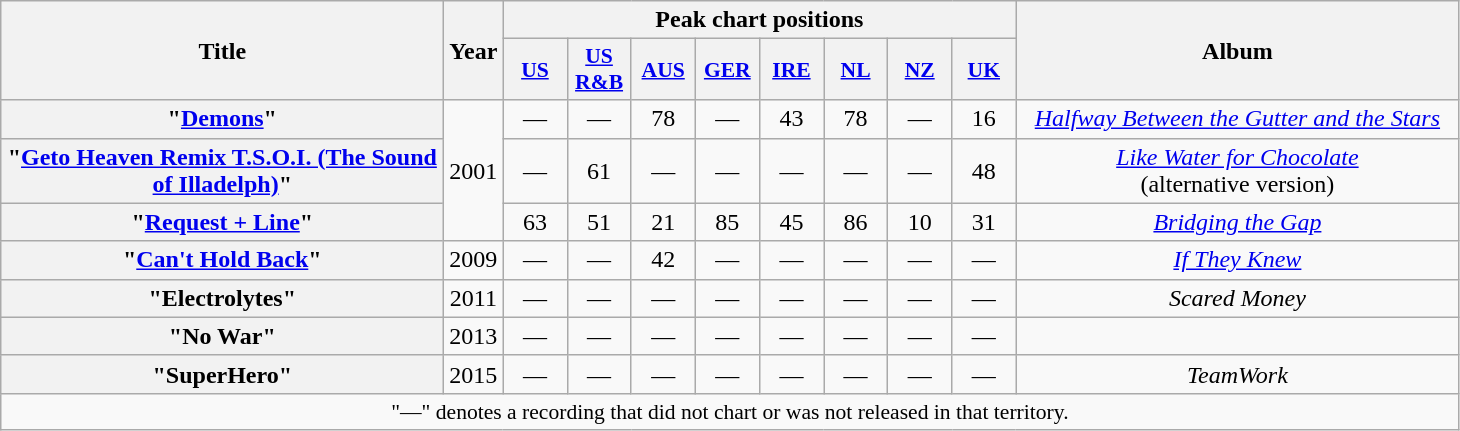<table class="wikitable plainrowheaders" style="text-align:center;">
<tr>
<th scope="col" rowspan="2" style="width:18em;">Title</th>
<th scope="col" rowspan="2" style="width:1em;">Year</th>
<th scope="col" colspan="8">Peak chart positions</th>
<th scope="col" rowspan="2" style="width:18em;">Album</th>
</tr>
<tr>
<th scope="col" style="width:2.5em;font-size:90%;"><a href='#'>US</a><br></th>
<th scope="col" style="width:2.5em;font-size:90%;"><a href='#'>US R&B</a><br></th>
<th scope="col" style="width:2.5em;font-size:90%;"><a href='#'>AUS</a><br></th>
<th scope="col" style="width:2.5em;font-size:90%;"><a href='#'>GER</a><br></th>
<th scope="col" style="width:2.5em;font-size:90%;"><a href='#'>IRE</a><br></th>
<th scope="col" style="width:2.5em;font-size:90%;"><a href='#'>NL</a><br></th>
<th scope="col" style="width:2.5em;font-size:90%;"><a href='#'>NZ</a><br></th>
<th scope="col" style="width:2.5em;font-size:90%;"><a href='#'>UK</a><br></th>
</tr>
<tr>
<th scope="row">"<a href='#'>Demons</a>" <br></th>
<td rowspan="3">2001</td>
<td>—</td>
<td>—</td>
<td>78</td>
<td>—</td>
<td>43</td>
<td>78</td>
<td>—</td>
<td>16</td>
<td><em><a href='#'>Halfway Between the Gutter and the Stars</a></em></td>
</tr>
<tr>
<th scope="row">"<a href='#'>Geto Heaven Remix T.S.O.I. (The Sound of Illadelph)</a>"<br></th>
<td>—</td>
<td>61</td>
<td>—</td>
<td>—</td>
<td>—</td>
<td>—</td>
<td>—</td>
<td>48</td>
<td><em><a href='#'>Like Water for Chocolate</a></em><br>(alternative version)</td>
</tr>
<tr>
<th scope="row">"<a href='#'>Request + Line</a>" <br></th>
<td>63</td>
<td>51</td>
<td>21</td>
<td>85</td>
<td>45</td>
<td>86</td>
<td>10</td>
<td>31</td>
<td><em><a href='#'>Bridging the Gap</a></em></td>
</tr>
<tr>
<th scope="row">"<a href='#'>Can't Hold Back</a>" <br></th>
<td>2009</td>
<td>—</td>
<td>—</td>
<td>42</td>
<td>—</td>
<td>—</td>
<td>—</td>
<td>—</td>
<td>—</td>
<td><em><a href='#'>If They Knew</a></em></td>
</tr>
<tr>
<th scope="row">"Electrolytes"<br></th>
<td>2011</td>
<td>—</td>
<td>—</td>
<td>—</td>
<td>—</td>
<td>—</td>
<td>—</td>
<td>—</td>
<td>—</td>
<td><em>Scared Money</em></td>
</tr>
<tr>
<th scope="row">"No War"<br></th>
<td>2013</td>
<td>—</td>
<td>—</td>
<td>—</td>
<td>—</td>
<td>—</td>
<td>—</td>
<td>—</td>
<td>—</td>
<td></td>
</tr>
<tr>
<th scope="row">"SuperHero"<br></th>
<td>2015</td>
<td>—</td>
<td>—</td>
<td>—</td>
<td>—</td>
<td>—</td>
<td>—</td>
<td>—</td>
<td>—</td>
<td><em>TeamWork</em></td>
</tr>
<tr>
<td colspan="11" style="font-size:90%">"—" denotes a recording that did not chart or was not released in that territory.</td>
</tr>
</table>
